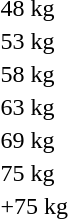<table>
<tr>
<td>48 kg<br></td>
<td></td>
<td></td>
<td></td>
</tr>
<tr>
<td>53 kg<br></td>
<td></td>
<td></td>
<td></td>
</tr>
<tr>
<td>58 kg<br></td>
<td></td>
<td></td>
<td></td>
</tr>
<tr>
<td>63 kg<br></td>
<td></td>
<td></td>
<td></td>
</tr>
<tr>
<td>69 kg<br></td>
<td></td>
<td></td>
<td></td>
</tr>
<tr>
<td>75 kg<br></td>
<td></td>
<td></td>
<td></td>
</tr>
<tr>
<td>+75 kg<br></td>
<td></td>
<td></td>
<td></td>
</tr>
</table>
